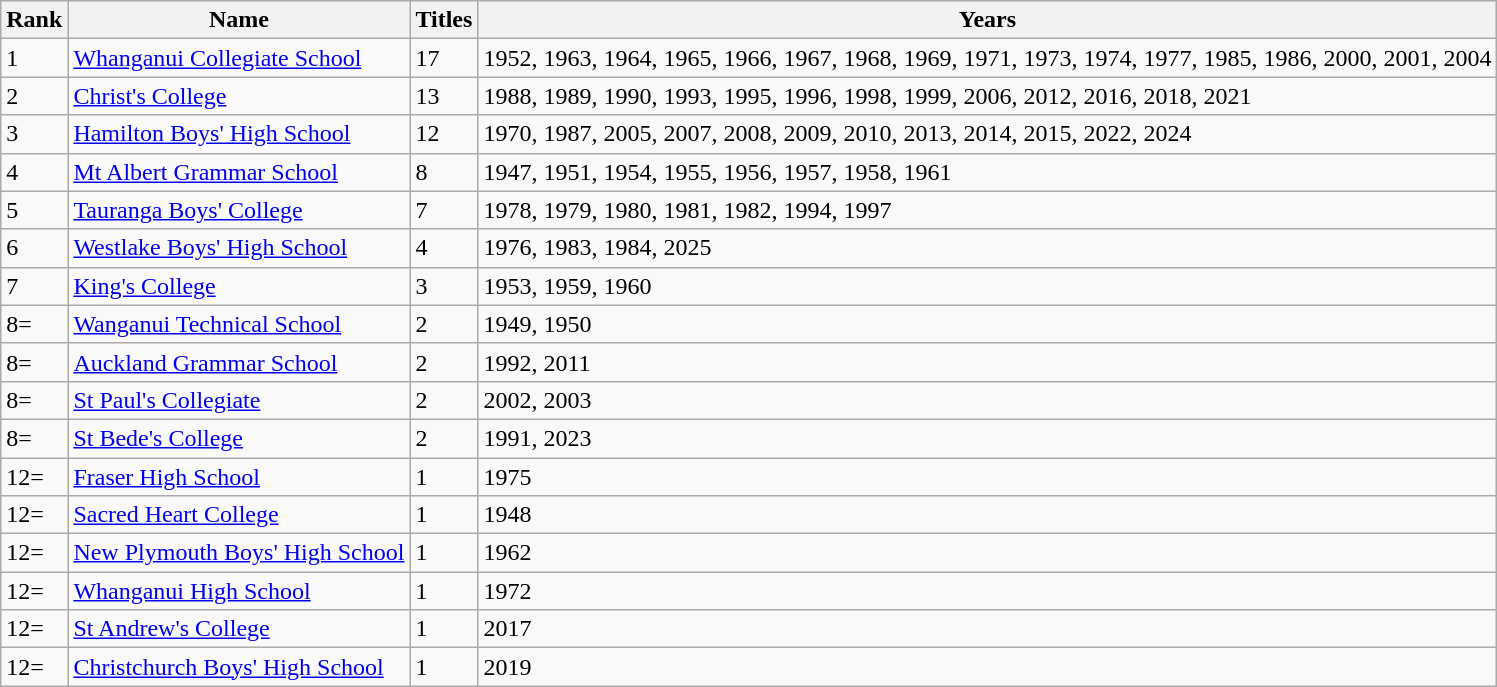<table class="wikitable">
<tr>
<th>Rank</th>
<th>Name</th>
<th>Titles</th>
<th>Years</th>
</tr>
<tr>
<td>1</td>
<td><a href='#'>Whanganui Collegiate School</a></td>
<td>17</td>
<td>1952, 1963, 1964, 1965, 1966, 1967, 1968, 1969, 1971, 1973, 1974, 1977, 1985, 1986, 2000, 2001, 2004</td>
</tr>
<tr>
<td>2</td>
<td><a href='#'>Christ's College</a></td>
<td>13</td>
<td>1988, 1989, 1990, 1993, 1995, 1996, 1998, 1999, 2006, 2012, 2016, 2018, 2021</td>
</tr>
<tr>
<td>3</td>
<td><a href='#'>Hamilton Boys' High School</a></td>
<td>12</td>
<td>1970, 1987, 2005, 2007, 2008, 2009, 2010, 2013, 2014, 2015, 2022, 2024</td>
</tr>
<tr>
<td>4</td>
<td><a href='#'>Mt Albert Grammar School</a></td>
<td>8</td>
<td>1947, 1951, 1954, 1955, 1956, 1957, 1958, 1961</td>
</tr>
<tr>
<td>5</td>
<td><a href='#'>Tauranga Boys' College</a></td>
<td>7</td>
<td>1978, 1979, 1980, 1981, 1982, 1994, 1997</td>
</tr>
<tr>
<td>6</td>
<td><a href='#'>Westlake Boys' High School</a></td>
<td>4</td>
<td>1976, 1983, 1984, 2025</td>
</tr>
<tr>
<td>7</td>
<td><a href='#'>King's College</a></td>
<td>3</td>
<td>1953, 1959, 1960</td>
</tr>
<tr>
<td>8=</td>
<td><a href='#'>Wanganui Technical School</a></td>
<td>2</td>
<td>1949, 1950</td>
</tr>
<tr>
<td>8=</td>
<td><a href='#'>Auckland Grammar School</a></td>
<td>2</td>
<td>1992, 2011</td>
</tr>
<tr>
<td>8=</td>
<td><a href='#'>St Paul's Collegiate</a></td>
<td>2</td>
<td>2002, 2003</td>
</tr>
<tr>
<td>8=</td>
<td><a href='#'>St Bede's College</a></td>
<td>2</td>
<td>1991, 2023</td>
</tr>
<tr>
<td>12=</td>
<td><a href='#'>Fraser High School</a></td>
<td>1</td>
<td>1975</td>
</tr>
<tr>
<td>12=</td>
<td><a href='#'>Sacred Heart College</a></td>
<td>1</td>
<td>1948</td>
</tr>
<tr>
<td>12=</td>
<td><a href='#'>New Plymouth Boys' High School</a></td>
<td>1</td>
<td>1962</td>
</tr>
<tr>
<td>12=</td>
<td><a href='#'>Whanganui High School</a></td>
<td>1</td>
<td>1972</td>
</tr>
<tr>
<td>12=</td>
<td><a href='#'>St Andrew's College</a></td>
<td>1</td>
<td>2017</td>
</tr>
<tr>
<td>12=</td>
<td><a href='#'>Christchurch Boys' High School</a></td>
<td>1</td>
<td>2019</td>
</tr>
</table>
